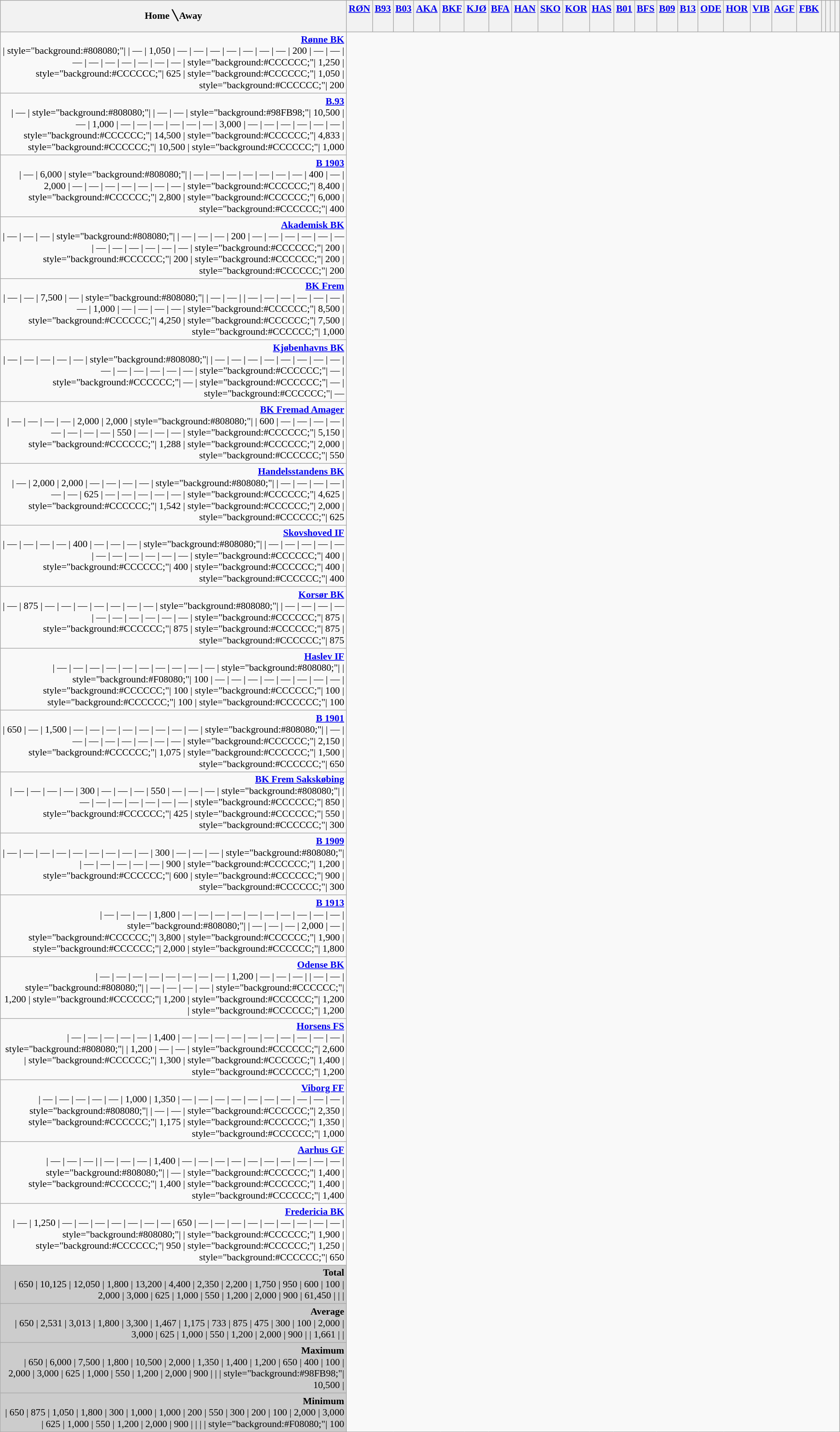<table class="wikitable sortable" style="font-size:90%;text-align:center;">
<tr>
<th rowspan="2">Home ╲ Away</th>
<th style="border-bottom:none;"><a href='#'>RØN</a></th>
<th style="border-bottom:none;"><a href='#'>B93</a></th>
<th style="border-bottom:none;"><a href='#'>B03</a></th>
<th style="border-bottom:none;"><a href='#'>AKA</a></th>
<th style="border-bottom:none;"><a href='#'>BKF</a></th>
<th style="border-bottom:none;"><a href='#'>KJØ</a></th>
<th style="border-bottom:none;"><a href='#'>BFA</a></th>
<th style="border-bottom:none;"><a href='#'>HAN</a></th>
<th style="border-bottom:none;"><a href='#'>SKO</a></th>
<th style="border-bottom:none;"><a href='#'>KOR</a></th>
<th style="border-bottom:none;"><a href='#'>HAS</a></th>
<th style="border-bottom:none;"><a href='#'>B01</a></th>
<th style="border-bottom:none;"><a href='#'>BFS</a></th>
<th style="border-bottom:none;"><a href='#'>B09</a></th>
<th style="border-bottom:none;"><a href='#'>B13</a></th>
<th style="border-bottom:none;"><a href='#'>ODE</a></th>
<th style="border-bottom:none;"><a href='#'>HOR</a></th>
<th style="border-bottom:none;"><a href='#'>VIB</a></th>
<th style="border-bottom:none;"><a href='#'>AGF</a></th>
<th style="border-bottom:none;"><a href='#'>FBK</a></th>
<th style="border-bottom:none;"></th>
<th style="border-bottom:none;"></th>
<th style="border-bottom:none;"></th>
<th style="border-bottom:none;"></th>
</tr>
<tr>
<th style="height:1.2ex;border-top:none;"> </th>
<th style="border-top:none;"></th>
<th style="border-top:none;"></th>
<th style="border-top:none;"></th>
<th style="border-top:none;"></th>
<th style="border-top:none;"></th>
<th style="border-top:none;"></th>
<th style="border-top:none;"></th>
<th style="border-top:none;"></th>
<th style="border-top:none;"></th>
<th style="border-top:none;"></th>
<th style="border-top:none;"></th>
<th style="border-top:none;"></th>
<th style="border-top:none;"></th>
<th style="border-top:none;"></th>
<th style="border-top:none;"></th>
<th style="border-top:none;"></th>
<th style="border-top:none;"></th>
<th style="border-top:none;"></th>
<th style="border-top:none;"></th>
<th style="border-top:none;"></th>
<th style="border-top:none;"></th>
<th style="border-top:none;"></th>
<th style="border-top:none;"></th>
</tr>
<tr>
<td style="text-align:right;"><strong><a href='#'>Rønne BK</a></strong><br>| style="background:#808080;"|
| —
| 1,050
| —
| —
| —
| —
| —
| —
| —
| 200
| —
| —
| —
| —
| —
| —
| —
| —
| —
| style="background:#CCCCCC;"| 1,250
| style="background:#CCCCCC;"| 625
| style="background:#CCCCCC;"| 1,050
| style="background:#CCCCCC;"| 200</td>
</tr>
<tr>
<td style="text-align:right;"><strong><a href='#'>B.93</a></strong><br>| —
| style="background:#808080;"| 
| —
| —
| style="background:#98FB98;"| 10,500
| —
| 1,000
| —
| —
| —
| —
| —
| —
| 3,000
| —
| —
| —
| —
| —
| —
| style="background:#CCCCCC;"| 14,500
| style="background:#CCCCCC;"| 4,833
| style="background:#CCCCCC;"| 10,500
| style="background:#CCCCCC;"| 1,000</td>
</tr>
<tr>
<td style="text-align:right;"><strong><a href='#'>B 1903</a></strong><br>| —
| 6,000
| style="background:#808080;"| 
| —
| —
| —
| —
| —
| —
| —
| 400
| —
| 2,000
| —
| —
| —
| —
| —
| —
| —
| style="background:#CCCCCC;"| 8,400
| style="background:#CCCCCC;"| 2,800
| style="background:#CCCCCC;"| 6,000
| style="background:#CCCCCC;"| 400</td>
</tr>
<tr>
<td style="text-align:right;"><strong><a href='#'>Akademisk BK</a></strong><br>| —
| —
| —
| style="background:#808080;"| 
| —
| —
| —
| 200
| —
| —
| —
| —
| —
| —
| —
| —
| —
| —
| —
| —
| style="background:#CCCCCC;"| 200
| style="background:#CCCCCC;"| 200
| style="background:#CCCCCC;"| 200
| style="background:#CCCCCC;"| 200</td>
</tr>
<tr>
<td style="text-align:right;"><strong><a href='#'>BK Frem</a></strong><br>| —
| —
| 7,500
| —
| style="background:#808080;"| 
| —
| —
| 
| —
| —
| —
| —
| —
| —
| —
| 1,000
| —
| —
| —
| —
| style="background:#CCCCCC;"| 8,500
| style="background:#CCCCCC;"| 4,250
| style="background:#CCCCCC;"| 7,500
| style="background:#CCCCCC;"| 1,000</td>
</tr>
<tr>
<td style="text-align:right;"><strong><a href='#'>Kjøbenhavns BK</a></strong><br>| —
| —
| —
| —
| —
| style="background:#808080;"| 
| —
| —
| —
| —
| —
| —
| —
| —
| —
| —
| —
| —
| —
| —
| style="background:#CCCCCC;"| —
| style="background:#CCCCCC;"| —
| style="background:#CCCCCC;"| —
| style="background:#CCCCCC;"| —</td>
</tr>
<tr>
<td style="text-align:right;"><strong><a href='#'>BK Fremad Amager</a></strong><br>| —
| —
| —
| —
| 2,000
| 2,000
| style="background:#808080;"| 
| 600
| —
| —
| —
| —
| —
| —
| —
| —
| 550
| —
| —
| —
| style="background:#CCCCCC;"| 5,150
| style="background:#CCCCCC;"| 1,288
| style="background:#CCCCCC;"| 2,000
| style="background:#CCCCCC;"| 550</td>
</tr>
<tr>
<td style="text-align:right;"><strong><a href='#'>Handelsstandens BK</a></strong><br>| —
| 2,000
| 2,000
| —
| —
| —
| —
| style="background:#808080;"| 
| —
| —
| —
| —
| —
| —
| 625
| —
| —
| —
| —
| —
| style="background:#CCCCCC;"| 4,625
| style="background:#CCCCCC;"| 1,542
| style="background:#CCCCCC;"| 2,000
| style="background:#CCCCCC;"| 625</td>
</tr>
<tr>
<td style="text-align:right;"><strong><a href='#'>Skovshoved IF</a></strong><br>| —
| —
| —
| —
| 400
| —
| —
| —
| style="background:#808080;"| 
| —
| —
| —
| —
| —
| —
| —
| —
| —
| —
| —
| style="background:#CCCCCC;"| 400
| style="background:#CCCCCC;"| 400
| style="background:#CCCCCC;"| 400
| style="background:#CCCCCC;"| 400</td>
</tr>
<tr>
<td style="text-align:right;"><strong><a href='#'>Korsør BK</a></strong><br>| —
| 875
| —
| —
| —
| —
| —
| —
| —
| style="background:#808080;"| 
| —
| —
| —
| —
| —
| —
| —
| —
| —
| —
| style="background:#CCCCCC;"| 875
| style="background:#CCCCCC;"| 875
| style="background:#CCCCCC;"| 875
| style="background:#CCCCCC;"| 875</td>
</tr>
<tr>
<td style="text-align:right;"><strong><a href='#'>Haslev IF</a></strong><br>| —
| —
| —
| —
| —
| —
| —
| —
| —
| —
| style="background:#808080;"| 
| style="background:#F08080;"| 100
| —
| —
| —
| —
| —
| —
| —
| —
| style="background:#CCCCCC;"| 100
| style="background:#CCCCCC;"| 100
| style="background:#CCCCCC;"| 100
| style="background:#CCCCCC;"| 100</td>
</tr>
<tr>
<td style="text-align:right;"><strong><a href='#'>B 1901</a></strong><br>| 650
| —
| 1,500
| —
| —
| —
| —
| —
| —
| —
| —
| style="background:#808080;"| 
| —
| —
| —
| —
| —
| —
| —
| —
| style="background:#CCCCCC;"| 2,150
| style="background:#CCCCCC;"| 1,075
| style="background:#CCCCCC;"| 1,500
| style="background:#CCCCCC;"| 650</td>
</tr>
<tr>
<td style="text-align:right;"><strong><a href='#'>BK Frem Sakskøbing</a></strong><br>| —
| —
| —
| —
| 300
| —
| —
| —
| 550
| —
| —
| —
| style="background:#808080;"| 
| —
| —
| —
| —
| —
| —
| —
| style="background:#CCCCCC;"| 850
| style="background:#CCCCCC;"| 425
| style="background:#CCCCCC;"| 550
| style="background:#CCCCCC;"| 300</td>
</tr>
<tr>
<td style="text-align:right;"><strong><a href='#'>B 1909</a></strong><br>| —
| —
| —
| —
| —
| —
| —
| —
| —
| 300
| —
| —
| —
| style="background:#808080;"| 
| —
| —
| —
| —
| —
| 900
| style="background:#CCCCCC;"| 1,200
| style="background:#CCCCCC;"| 600
| style="background:#CCCCCC;"| 900
| style="background:#CCCCCC;"| 300</td>
</tr>
<tr>
<td style="text-align:right;"><strong><a href='#'>B 1913</a></strong><br>| —
| —
| —
| 1,800
| —
| —
| —
| —
| —
| —
| —
| —
| —
| —
| style="background:#808080;"| 
| —
| —
| —
| 2,000
| —
| style="background:#CCCCCC;"| 3,800
| style="background:#CCCCCC;"| 1,900
| style="background:#CCCCCC;"| 2,000
| style="background:#CCCCCC;"| 1,800</td>
</tr>
<tr>
<td style="text-align: right;"><strong><a href='#'>Odense BK</a></strong><br>| —
| —
| —
| —
| —
| —
| —
| —
| 1,200
| —
| —
| —
| 
| —
| —
| style="background:#808080;"| 
| —
| —
| —
| —
| style="background:#CCCCCC;"| 1,200
| style="background:#CCCCCC;"| 1,200
| style="background:#CCCCCC;"| 1,200
| style="background:#CCCCCC;"| 1,200</td>
</tr>
<tr>
<td style="text-align:right;"><strong><a href='#'>Horsens FS</a></strong><br>| —
| —
| —
| —
| —
| 1,400
| —
| —
| —
| —
| —
| —
| —
| —
| —
| —
| style="background:#808080;"| 
| 1,200
| —
| —
| style="background:#CCCCCC;"| 2,600
| style="background:#CCCCCC;"| 1,300
| style="background:#CCCCCC;"| 1,400
| style="background:#CCCCCC;"| 1,200</td>
</tr>
<tr>
<td style="text-align:right;"><strong><a href='#'>Viborg FF</a></strong><br>| —
| —
| —
| —
| —
| 1,000
| 1,350
| —
| —
| —
| —
| —
| —
| —
| —
| —
| —
| style="background:#808080;"| 
| —
| —
| style="background:#CCCCCC;"| 2,350
| style="background:#CCCCCC;"| 1,175
| style="background:#CCCCCC;"| 1,350
| style="background:#CCCCCC;"| 1,000</td>
</tr>
<tr>
<td style="text-align: right;"><strong><a href='#'>Aarhus GF</a></strong><br>| —
| —
| —
| 
| —
| —
| —
| 1,400
| —
| —
| —
| —
| —
| —
| —
| —
| —
| —
| style="background:#808080;"| 
| —
| style="background:#CCCCCC;"| 1,400
| style="background:#CCCCCC;"| 1,400
| style="background:#CCCCCC;"| 1,400
| style="background:#CCCCCC;"| 1,400</td>
</tr>
<tr>
<td style="text-align:right;"><strong><a href='#'>Fredericia BK</a></strong><br>| —
| 1,250
| —
| —
| —
| —
| —
| —
| —
| 650
| —
| —
| —
| —
| —
| —
| —
| —
| —
| style="background:#808080;"| 
| style="background:#CCCCCC;"| 1,900
| style="background:#CCCCCC;"| 950
| style="background:#CCCCCC;"| 1,250
| style="background:#CCCCCC;"| 650</td>
</tr>
<tr style="background:#CCCCCC;" class="sortbottom">
<td style="text-align:right;"><strong>Total</strong><br>| 650
| 10,125
| 12,050
| 1,800
| 13,200
| 4,400
| 2,350
| 2,200
| 1,750
| 950
| 600
| 100
| 2,000
| 3,000
| 625
| 1,000
| 550
| 1,200
| 2,000
| 900
| 61,450
| 
| 
|</td>
</tr>
<tr style="background:#CCCCCC;" class="sortbottom">
<td style="text-align:right;"><strong>Average</strong><br>| 650
| 2,531
| 3,013
| 1,800
| 3,300
| 1,467
| 1,175
| 733
| 875
| 475
| 300
| 100
| 2,000
| 3,000
| 625
| 1,000
| 550
| 1,200
| 2,000
| 900
|
| 1,661
|
|</td>
</tr>
<tr style="background:#CCCCCC;" class="sortbottom">
<td style="text-align:right;"><strong>Maximum</strong><br>| 650
| 6,000
| 7,500
| 1,800
| 10,500
| 2,000
| 1,350
| 1,400
| 1,200
| 650
| 400
| 100
| 2,000
| 3,000
| 625
| 1,000
| 550
| 1,200
| 2,000
| 900
|
|
| style="background:#98FB98;"| 10,500
|</td>
</tr>
<tr style="background:#CCCCCC;" class="sortbottom">
<td style="text-align:right;"><strong>Minimum</strong><br>| 650
| 875
| 1,050
| 1,800
| 300
| 1,000
| 1,000
| 200
| 550
| 300
| 200
| 100
| 2,000
| 3,000
| 625
| 1,000
| 550
| 1,200
| 2,000
| 900
|
|
|
| style="background:#F08080;"| 100</td>
</tr>
</table>
